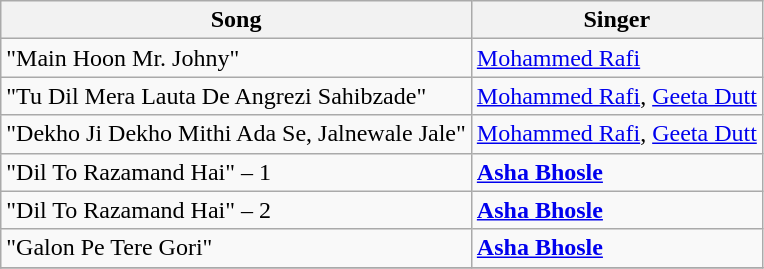<table class="wikitable">
<tr>
<th>Song</th>
<th>Singer</th>
</tr>
<tr>
<td>"Main Hoon Mr. Johny"</td>
<td><a href='#'>Mohammed Rafi</a></td>
</tr>
<tr>
<td>"Tu Dil Mera Lauta De Angrezi Sahibzade"</td>
<td><a href='#'>Mohammed Rafi</a>, <a href='#'>Geeta Dutt</a></td>
</tr>
<tr>
<td>"Dekho Ji Dekho Mithi Ada Se, Jalnewale Jale"</td>
<td><a href='#'>Mohammed Rafi</a>, <a href='#'>Geeta Dutt</a></td>
</tr>
<tr>
<td>"Dil To Razamand Hai" – 1</td>
<td><strong><a href='#'>Asha Bhosle</a></strong></td>
</tr>
<tr>
<td>"Dil To Razamand Hai" – 2</td>
<td><strong><a href='#'>Asha Bhosle</a></strong></td>
</tr>
<tr>
<td>"Galon Pe Tere Gori"</td>
<td><strong><a href='#'>Asha Bhosle</a></strong></td>
</tr>
<tr>
</tr>
</table>
